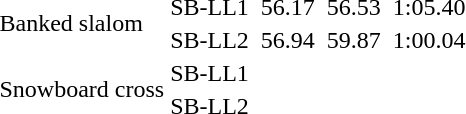<table>
<tr>
<td rowspan="2">Banked slalom<br></td>
<td>SB-LL1</td>
<td></td>
<td>56.17</td>
<td></td>
<td>56.53</td>
<td></td>
<td>1:05.40</td>
</tr>
<tr>
<td>SB-LL2</td>
<td></td>
<td>56.94</td>
<td></td>
<td>59.87</td>
<td></td>
<td>1:00.04</td>
</tr>
<tr>
<td rowspan="2">Snowboard cross<br></td>
<td>SB-LL1</td>
<td colspan=2></td>
<td colspan=2></td>
<td colspan=2></td>
</tr>
<tr>
<td>SB-LL2</td>
<td colspan=2></td>
<td colspan=2></td>
<td colspan=2></td>
</tr>
</table>
